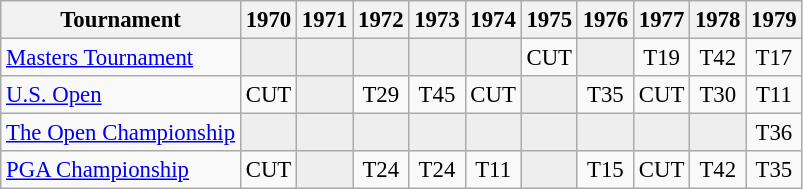<table class="wikitable" style="font-size:95%;text-align:center;">
<tr>
<th>Tournament</th>
<th>1970</th>
<th>1971</th>
<th>1972</th>
<th>1973</th>
<th>1974</th>
<th>1975</th>
<th>1976</th>
<th>1977</th>
<th>1978</th>
<th>1979</th>
</tr>
<tr>
<td align=left><a href='#'>Masters Tournament</a></td>
<td style="background:#eeeeee;"></td>
<td style="background:#eeeeee;"></td>
<td style="background:#eeeeee;"></td>
<td style="background:#eeeeee;"></td>
<td style="background:#eeeeee;"></td>
<td>CUT</td>
<td style="background:#eeeeee;"></td>
<td>T19</td>
<td>T42</td>
<td>T17</td>
</tr>
<tr>
<td align=left><a href='#'>U.S. Open</a></td>
<td>CUT</td>
<td style="background:#eeeeee;"></td>
<td>T29</td>
<td>T45</td>
<td>CUT</td>
<td style="background:#eeeeee;"></td>
<td>T35</td>
<td>CUT</td>
<td>T30</td>
<td>T11</td>
</tr>
<tr>
<td align=left><a href='#'>The Open Championship</a></td>
<td style="background:#eeeeee;"></td>
<td style="background:#eeeeee;"></td>
<td style="background:#eeeeee;"></td>
<td style="background:#eeeeee;"></td>
<td style="background:#eeeeee;"></td>
<td style="background:#eeeeee;"></td>
<td style="background:#eeeeee;"></td>
<td style="background:#eeeeee;"></td>
<td style="background:#eeeeee;"></td>
<td>T36</td>
</tr>
<tr>
<td align=left><a href='#'>PGA Championship</a></td>
<td>CUT</td>
<td style="background:#eeeeee;"></td>
<td>T24</td>
<td>T24</td>
<td>T11</td>
<td style="background:#eeeeee;"></td>
<td>T15</td>
<td>CUT</td>
<td>T42</td>
<td>T35</td>
</tr>
</table>
